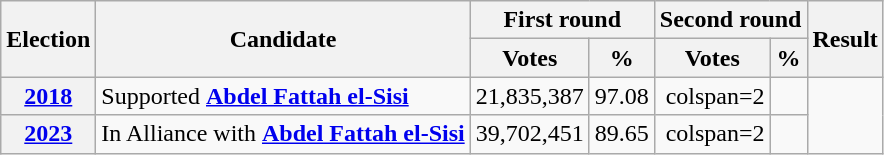<table class=wikitable style=text-align:right>
<tr>
<th rowspan="2">Election</th>
<th rowspan="2">Candidate</th>
<th colspan="2" scope="col">First round</th>
<th colspan="2">Second round</th>
<th rowspan="2">Result</th>
</tr>
<tr>
<th>Votes</th>
<th>%</th>
<th>Votes</th>
<th>%</th>
</tr>
<tr>
<th><a href='#'>2018</a></th>
<td align=left>Supported <strong><a href='#'>Abdel Fattah el-Sisi</a></strong></td>
<td>21,835,387</td>
<td>97.08</td>
<td>colspan=2 </td>
<td></td>
</tr>
<tr>
<th><a href='#'>2023</a></th>
<td align=left>In Alliance with <strong><a href='#'>Abdel Fattah el-Sisi</a></strong></td>
<td>39,702,451</td>
<td>89.65</td>
<td>colspan=2 </td>
<td></td>
</tr>
</table>
